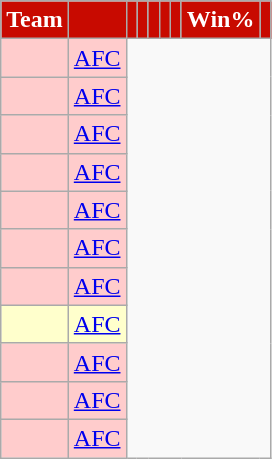<table class="wikitable sortable" style="text-align: center; font-size: 100%;">
<tr>
<th style="background:#C80A00;color:white;">Team</th>
<th style="background:#C80A00;color:white;"></th>
<th style="background:#C80A00;color:white;"></th>
<th style="background:#C80A00;color:white;"></th>
<th style="background:#C80A00;color:white;"></th>
<th style="background:#C80A00;color:white;"></th>
<th style="background:#C80A00;color:white;"></th>
<th style="background:#C80A00;color:white;">Win%</th>
<th style="background:#C80A00;color:white;"></th>
</tr>
<tr bgcolor="FFCCCC">
<td align=left><br></td>
<td><a href='#'>AFC</a></td>
</tr>
<tr bgcolor="FFCCCC">
<td align=left><br></td>
<td><a href='#'>AFC</a></td>
</tr>
<tr bgcolor="FFCCCC">
<td align=left><br></td>
<td><a href='#'>AFC</a></td>
</tr>
<tr bgcolor="FFCCCC">
<td align=left><br></td>
<td><a href='#'>AFC</a></td>
</tr>
<tr bgcolor="FFCCCC">
<td align=left><br></td>
<td><a href='#'>AFC</a></td>
</tr>
<tr bgcolor="FFCCCC">
<td align=left><br></td>
<td><a href='#'>AFC</a></td>
</tr>
<tr bgcolor="FFCCCC">
<td align=left><br></td>
<td><a href='#'>AFC</a></td>
</tr>
<tr bgcolor="FFFFCC">
<td align=left><br></td>
<td><a href='#'>AFC</a></td>
</tr>
<tr bgcolor="FFCCCC">
<td align=left><br></td>
<td><a href='#'>AFC</a></td>
</tr>
<tr bgcolor="FFCCCC">
<td align=left><br></td>
<td><a href='#'>AFC</a></td>
</tr>
<tr bgcolor="FFCCCC">
<td align=left><br></td>
<td><a href='#'>AFC</a></td>
</tr>
</table>
